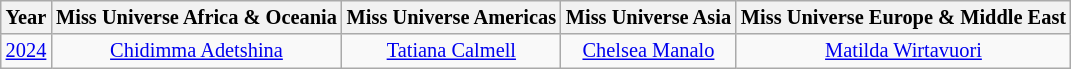<table class="wikitable sortable" style="font-size: 85%; text-align:center;">
<tr>
<th>Year</th>
<th>Miss Universe Africa & Oceania</th>
<th>Miss Universe Americas</th>
<th>Miss Universe Asia</th>
<th>Miss Universe Europe & Middle East</th>
</tr>
<tr>
<td><a href='#'>2024</a></td>
<td><a href='#'>Chidimma Adetshina</a> <br> </td>
<td><a href='#'>Tatiana Calmell</a> <br> </td>
<td><a href='#'>Chelsea Manalo</a> <br> </td>
<td><a href='#'>Matilda Wirtavuori</a> <br> </td>
</tr>
</table>
